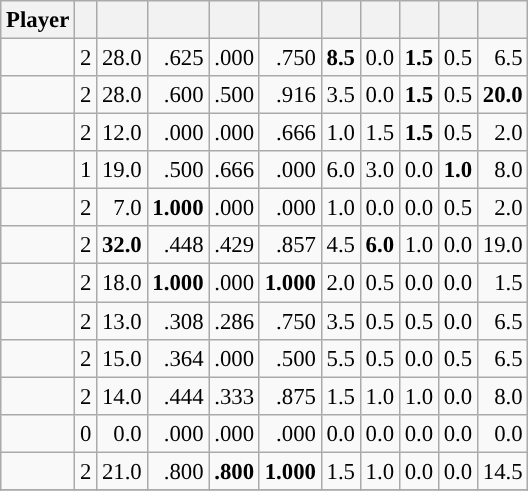<table class="wikitable sortable" style="font-size:95%; text-align:right">
<tr>
<th>Player</th>
<th></th>
<th></th>
<th></th>
<th></th>
<th></th>
<th></th>
<th></th>
<th></th>
<th></th>
<th></th>
</tr>
<tr>
<td><strong></strong></td>
<td>2</td>
<td>28.0</td>
<td>.625</td>
<td>.000</td>
<td>.750</td>
<td><strong>8.5</strong></td>
<td>0.0</td>
<td><strong>1.5</strong></td>
<td>0.5</td>
<td>6.5</td>
</tr>
<tr>
<td><strong></strong></td>
<td>2</td>
<td>28.0</td>
<td>.600</td>
<td>.500</td>
<td>.916</td>
<td>3.5</td>
<td>0.0</td>
<td><strong>1.5</strong></td>
<td>0.5</td>
<td><strong>20.0</strong></td>
</tr>
<tr>
<td><strong></strong></td>
<td>2</td>
<td>12.0</td>
<td>.000</td>
<td>.000</td>
<td>.666</td>
<td>1.0</td>
<td>1.5</td>
<td><strong>1.5</strong></td>
<td>0.5</td>
<td>2.0</td>
</tr>
<tr>
<td><strong></strong></td>
<td>1</td>
<td>19.0</td>
<td>.500</td>
<td>.666</td>
<td>.000</td>
<td>6.0</td>
<td>3.0</td>
<td>0.0</td>
<td><strong>1.0</strong></td>
<td>8.0</td>
</tr>
<tr>
<td><strong></strong></td>
<td>2</td>
<td>7.0</td>
<td><strong>1.000</strong></td>
<td>.000</td>
<td>.000</td>
<td>1.0</td>
<td>0.0</td>
<td>0.0</td>
<td>0.5</td>
<td>2.0</td>
</tr>
<tr>
<td><strong></strong></td>
<td>2</td>
<td><strong>32.0</strong></td>
<td>.448</td>
<td>.429</td>
<td>.857</td>
<td>4.5</td>
<td><strong>6.0</strong></td>
<td>1.0</td>
<td>0.0</td>
<td>19.0</td>
</tr>
<tr>
<td><strong></strong></td>
<td>2</td>
<td>18.0</td>
<td><strong>1.000</strong></td>
<td>.000</td>
<td><strong>1.000</strong></td>
<td>2.0</td>
<td>0.5</td>
<td>0.0</td>
<td>0.0</td>
<td>1.5</td>
</tr>
<tr>
<td><strong></strong></td>
<td>2</td>
<td>13.0</td>
<td>.308</td>
<td>.286</td>
<td>.750</td>
<td>3.5</td>
<td>0.5</td>
<td>0.5</td>
<td>0.0</td>
<td>6.5</td>
</tr>
<tr>
<td><strong></strong></td>
<td>2</td>
<td>15.0</td>
<td>.364</td>
<td>.000</td>
<td>.500</td>
<td>5.5</td>
<td>0.5</td>
<td>0.0</td>
<td>0.5</td>
<td>6.5</td>
</tr>
<tr>
<td><strong></strong></td>
<td>2</td>
<td>14.0</td>
<td>.444</td>
<td>.333</td>
<td>.875</td>
<td>1.5</td>
<td>1.0</td>
<td>1.0</td>
<td>0.0</td>
<td>8.0</td>
</tr>
<tr>
<td><strong></strong></td>
<td>0</td>
<td>0.0</td>
<td>.000</td>
<td>.000</td>
<td>.000</td>
<td>0.0</td>
<td>0.0</td>
<td>0.0</td>
<td>0.0</td>
<td>0.0</td>
</tr>
<tr>
<td><strong></strong></td>
<td>2</td>
<td>21.0</td>
<td>.800</td>
<td><strong>.800</strong></td>
<td><strong>1.000</strong></td>
<td>1.5</td>
<td>1.0</td>
<td>0.0</td>
<td>0.0</td>
<td>14.5</td>
</tr>
<tr>
</tr>
</table>
